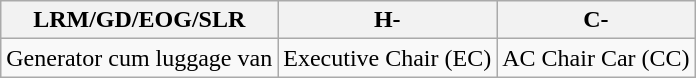<table class="wikitable">
<tr>
<th>LRM/GD/EOG/SLR</th>
<th>H-</th>
<th>C-</th>
</tr>
<tr>
<td>Generator cum luggage van</td>
<td>Executive Chair (EC)</td>
<td>AC Chair Car (CC)</td>
</tr>
</table>
